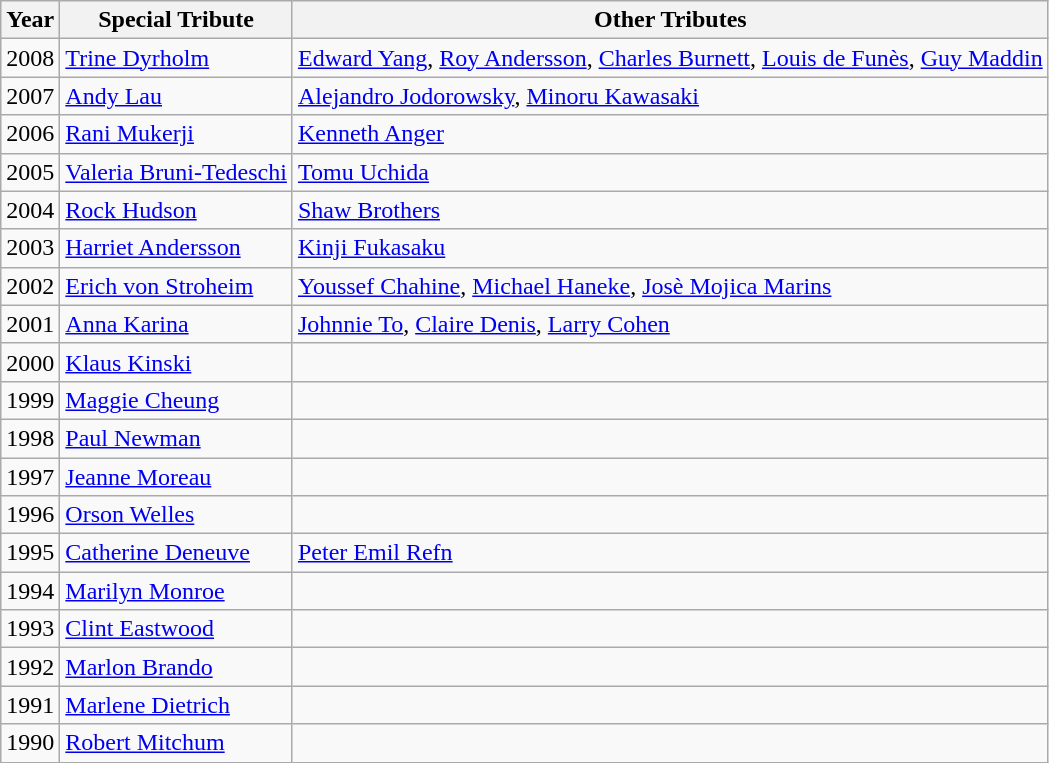<table class="wikitable">
<tr>
<th>Year</th>
<th>Special Tribute</th>
<th>Other Tributes</th>
</tr>
<tr>
<td>2008</td>
<td><a href='#'>Trine Dyrholm</a></td>
<td><a href='#'>Edward Yang</a>, <a href='#'>Roy Andersson</a>, <a href='#'>Charles Burnett</a>, <a href='#'>Louis de Funès</a>, <a href='#'>Guy Maddin</a></td>
</tr>
<tr>
<td>2007</td>
<td><a href='#'>Andy Lau</a></td>
<td><a href='#'>Alejandro Jodorowsky</a>, <a href='#'>Minoru Kawasaki</a></td>
</tr>
<tr>
<td>2006</td>
<td><a href='#'>Rani Mukerji</a></td>
<td><a href='#'>Kenneth Anger</a></td>
</tr>
<tr>
<td>2005</td>
<td><a href='#'>Valeria Bruni-Tedeschi</a></td>
<td><a href='#'>Tomu Uchida</a></td>
</tr>
<tr>
<td>2004</td>
<td><a href='#'>Rock Hudson</a></td>
<td><a href='#'>Shaw Brothers</a></td>
</tr>
<tr>
<td>2003</td>
<td><a href='#'>Harriet Andersson</a></td>
<td><a href='#'>Kinji Fukasaku</a></td>
</tr>
<tr>
<td>2002</td>
<td><a href='#'>Erich von Stroheim</a></td>
<td><a href='#'>Youssef Chahine</a>, <a href='#'>Michael Haneke</a>, <a href='#'>Josè Mojica Marins</a></td>
</tr>
<tr>
<td>2001</td>
<td><a href='#'>Anna Karina</a></td>
<td><a href='#'>Johnnie To</a>, <a href='#'>Claire Denis</a>, <a href='#'>Larry Cohen</a></td>
</tr>
<tr>
<td>2000</td>
<td><a href='#'>Klaus Kinski</a></td>
<td></td>
</tr>
<tr>
<td>1999</td>
<td><a href='#'>Maggie Cheung</a></td>
<td></td>
</tr>
<tr>
<td>1998</td>
<td><a href='#'>Paul Newman</a></td>
<td></td>
</tr>
<tr>
<td>1997</td>
<td><a href='#'>Jeanne Moreau</a></td>
<td></td>
</tr>
<tr>
<td>1996</td>
<td><a href='#'>Orson Welles</a></td>
<td></td>
</tr>
<tr>
<td>1995</td>
<td><a href='#'>Catherine Deneuve</a></td>
<td><a href='#'>Peter Emil Refn</a></td>
</tr>
<tr>
<td>1994</td>
<td><a href='#'>Marilyn Monroe</a></td>
<td></td>
</tr>
<tr>
<td>1993</td>
<td><a href='#'>Clint Eastwood</a></td>
<td></td>
</tr>
<tr>
<td>1992</td>
<td><a href='#'>Marlon Brando</a></td>
<td></td>
</tr>
<tr>
<td>1991</td>
<td><a href='#'>Marlene Dietrich</a></td>
<td></td>
</tr>
<tr>
<td>1990</td>
<td><a href='#'>Robert Mitchum</a></td>
<td></td>
</tr>
</table>
